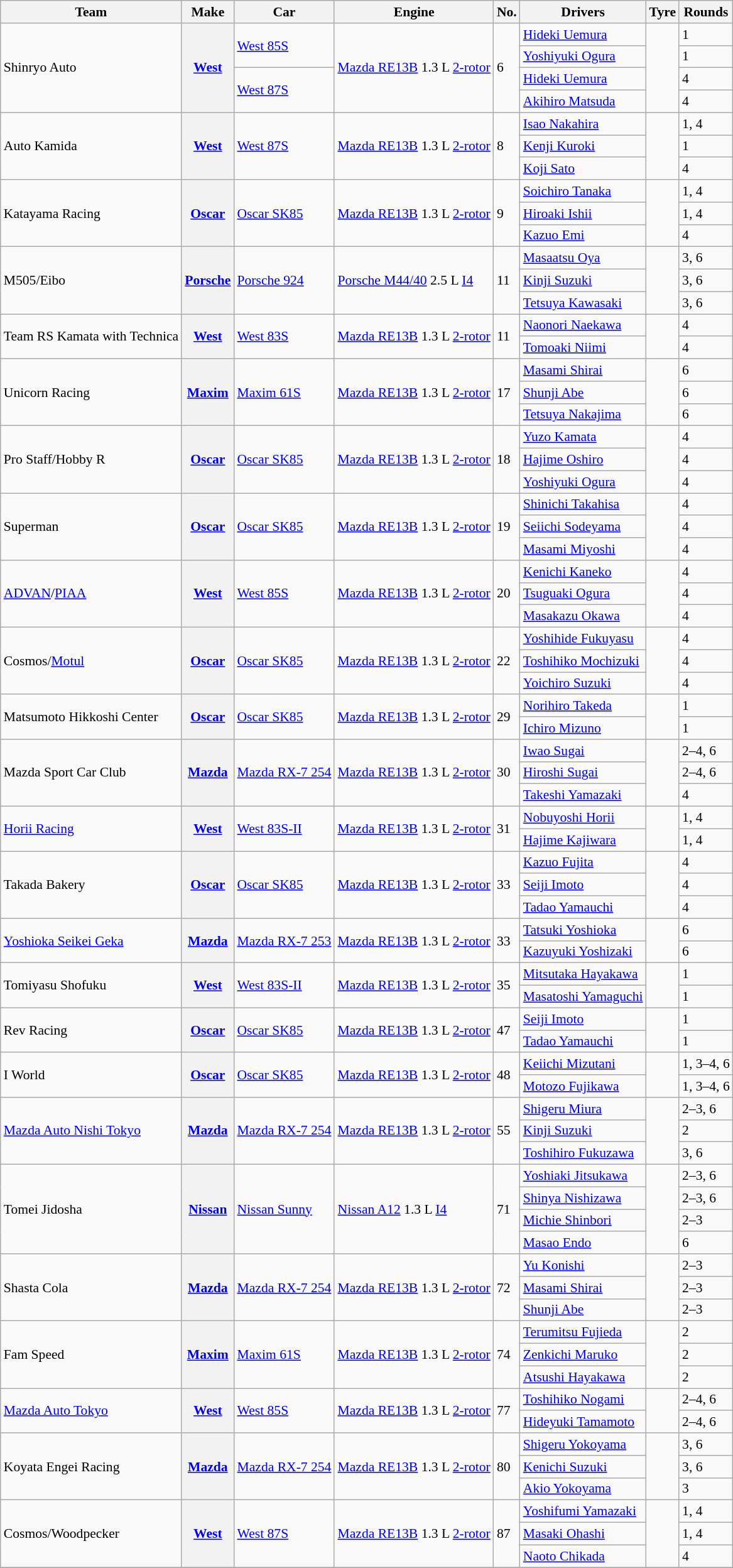<table class="wikitable" style="font-size: 90%;">
<tr>
<th>Team</th>
<th>Make</th>
<th>Car</th>
<th>Engine</th>
<th>No.</th>
<th>Drivers</th>
<th>Tyre</th>
<th>Rounds</th>
</tr>
<tr>
<td rowspan=4>Shinryo Auto</td>
<th rowspan=4><a href='#'>West</a></th>
<td rowspan=2><a href='#'>West 85S</a></td>
<td rowspan=4><a href='#'>Mazda RE13B</a> 1.3 L <a href='#'>2-rotor</a></td>
<td rowspan=4>6</td>
<td> <a href='#'>Hideki Uemura</a></td>
<td align=center rowspan=4></td>
<td>1</td>
</tr>
<tr>
<td> <a href='#'>Yoshiyuki Ogura</a></td>
<td>1</td>
</tr>
<tr>
<td rowspan=2><a href='#'>West 87S</a></td>
<td> <a href='#'>Hideki Uemura</a></td>
<td>4</td>
</tr>
<tr>
<td> <a href='#'>Akihiro Matsuda</a></td>
<td>4</td>
</tr>
<tr>
<td rowspan=3>Auto Kamida</td>
<th rowspan=3><a href='#'>West</a></th>
<td rowspan=3><a href='#'>West 87S</a></td>
<td rowspan=3><a href='#'>Mazda RE13B</a> 1.3 L <a href='#'>2-rotor</a></td>
<td rowspan=3>8</td>
<td> <a href='#'>Isao Nakahira</a></td>
<td align=center rowspan=3></td>
<td>1, 4</td>
</tr>
<tr>
<td> <a href='#'>Kenji Kuroki</a></td>
<td>1</td>
</tr>
<tr>
<td> <a href='#'>Koji Sato</a></td>
<td>4</td>
</tr>
<tr>
<td rowspan=3>Katayama Racing</td>
<th rowspan=3><a href='#'>Oscar</a></th>
<td rowspan=3><a href='#'>Oscar SK85</a></td>
<td rowspan=3><a href='#'>Mazda RE13B</a> 1.3 L <a href='#'>2-rotor</a></td>
<td rowspan=3>9</td>
<td> <a href='#'>Soichiro Tanaka</a></td>
<td align=center rowspan=3></td>
<td>1, 4</td>
</tr>
<tr>
<td> <a href='#'>Hiroaki Ishii</a></td>
<td>1, 4</td>
</tr>
<tr>
<td> <a href='#'>Kazuo Emi</a></td>
<td>4</td>
</tr>
<tr>
<td rowspan=3>M505/Eibo</td>
<th rowspan=3><a href='#'>Porsche</a></th>
<td rowspan=3><a href='#'>Porsche 924</a></td>
<td rowspan=3><a href='#'>Porsche M44/40</a> 2.5 L <a href='#'>I4</a></td>
<td rowspan=3>11</td>
<td> <a href='#'>Masaatsu Oya</a></td>
<td align=center rowspan=3></td>
<td>3, 6</td>
</tr>
<tr>
<td> <a href='#'>Kinji Suzuki</a></td>
<td>3, 6</td>
</tr>
<tr>
<td> <a href='#'>Tetsuya Kawasaki</a></td>
<td>3, 6</td>
</tr>
<tr>
<td rowspan=2>Team RS Kamata with Technica</td>
<th rowspan=2><a href='#'>West</a></th>
<td rowspan=2><a href='#'>West 83S</a></td>
<td rowspan=2><a href='#'>Mazda RE13B</a> 1.3 L <a href='#'>2-rotor</a></td>
<td rowspan=2>11</td>
<td> <a href='#'>Naonori Naekawa</a></td>
<td align=center rowspan=2></td>
<td>4</td>
</tr>
<tr>
<td> <a href='#'>Tomoaki Niimi</a></td>
<td>4</td>
</tr>
<tr>
<td rowspan=3>Unicorn Racing</td>
<th rowspan=3><a href='#'>Maxim</a></th>
<td rowspan=3><a href='#'>Maxim 61S</a></td>
<td rowspan=3><a href='#'>Mazda RE13B</a> 1.3 L <a href='#'>2-rotor</a></td>
<td rowspan=3>17</td>
<td> <a href='#'>Masami Shirai</a></td>
<td align=center rowspan=3></td>
<td>6</td>
</tr>
<tr>
<td> <a href='#'>Shunji Abe</a></td>
<td>6</td>
</tr>
<tr>
<td> <a href='#'>Tetsuya Nakajima</a></td>
<td>6</td>
</tr>
<tr>
<td rowspan=3>Pro Staff/Hobby R</td>
<th rowspan=3><a href='#'>Oscar</a></th>
<td rowspan=3><a href='#'>Oscar SK85</a></td>
<td rowspan=3><a href='#'>Mazda RE13B</a> 1.3 L <a href='#'>2-rotor</a></td>
<td rowspan=3>18</td>
<td> <a href='#'>Yuzo Kamata</a></td>
<td align=center rowspan=3></td>
<td>4</td>
</tr>
<tr>
<td> <a href='#'>Hajime Oshiro</a></td>
<td>4</td>
</tr>
<tr>
<td> <a href='#'>Yoshiyuki Ogura</a></td>
<td>4</td>
</tr>
<tr>
<td rowspan=3>Superman</td>
<th rowspan=3><a href='#'>Oscar</a></th>
<td rowspan=3><a href='#'>Oscar SK85</a></td>
<td rowspan=3><a href='#'>Mazda RE13B</a> 1.3 L <a href='#'>2-rotor</a></td>
<td rowspan=3>19</td>
<td> <a href='#'>Shinichi Takahisa</a></td>
<td align=center rowspan=3></td>
<td>4</td>
</tr>
<tr>
<td> <a href='#'>Seiichi Sodeyama</a></td>
<td>4</td>
</tr>
<tr>
<td> <a href='#'>Masami Miyoshi</a></td>
<td>4</td>
</tr>
<tr>
<td rowspan=3><a href='#'>ADVAN</a>/<a href='#'>PIAA</a></td>
<th rowspan=3><a href='#'>West</a></th>
<td rowspan=3><a href='#'>West 85S</a></td>
<td rowspan=3><a href='#'>Mazda RE13B</a> 1.3 L <a href='#'>2-rotor</a></td>
<td rowspan=3>20</td>
<td> <a href='#'>Kenichi Kaneko</a></td>
<td align=center rowspan=3></td>
<td>4</td>
</tr>
<tr>
<td> <a href='#'>Tsuguaki Ogura</a></td>
<td>4</td>
</tr>
<tr>
<td> <a href='#'>Masakazu Okawa</a></td>
<td>4</td>
</tr>
<tr>
<td rowspan=3>Cosmos/<a href='#'>Motul</a></td>
<th rowspan=3><a href='#'>Oscar</a></th>
<td rowspan=3><a href='#'>Oscar SK85</a></td>
<td rowspan=3><a href='#'>Mazda RE13B</a> 1.3 L <a href='#'>2-rotor</a></td>
<td rowspan=3>22</td>
<td> <a href='#'>Yoshihide Fukuyasu</a></td>
<td align=center rowspan=3></td>
<td>4</td>
</tr>
<tr>
<td> <a href='#'>Toshihiko Mochizuki</a></td>
<td>4</td>
</tr>
<tr>
<td> <a href='#'>Yoichiro Suzuki</a></td>
<td>4</td>
</tr>
<tr>
<td rowspan=2>Matsumoto Hikkoshi Center</td>
<th rowspan=2><a href='#'>Oscar</a></th>
<td rowspan=2><a href='#'>Oscar SK85</a></td>
<td rowspan=2><a href='#'>Mazda RE13B</a> 1.3 L <a href='#'>2-rotor</a></td>
<td rowspan=2>29</td>
<td> <a href='#'>Norihiro Takeda</a></td>
<td align=center rowspan=2></td>
<td>1</td>
</tr>
<tr>
<td> <a href='#'>Ichiro Mizuno</a></td>
<td>1</td>
</tr>
<tr>
<td rowspan=3>Mazda Sport Car Club</td>
<th rowspan=3><a href='#'>Mazda</a></th>
<td rowspan=3><a href='#'>Mazda RX-7 254</a></td>
<td rowspan=3><a href='#'>Mazda RE13B</a> 1.3 L <a href='#'>2-rotor</a></td>
<td rowspan=3>30</td>
<td> <a href='#'>Iwao Sugai</a></td>
<td align=center rowspan=3></td>
<td>2–4, 6</td>
</tr>
<tr>
<td> <a href='#'>Hiroshi Sugai</a></td>
<td>2–4, 6</td>
</tr>
<tr>
<td> <a href='#'>Takeshi Yamazaki</a></td>
<td>4</td>
</tr>
<tr>
<td rowspan=2><a href='#'>Horii Racing</a></td>
<th rowspan=2><a href='#'>West</a></th>
<td rowspan=2><a href='#'>West 83S-II</a></td>
<td rowspan=2><a href='#'>Mazda RE13B</a> 1.3 L <a href='#'>2-rotor</a></td>
<td rowspan=2>31</td>
<td> <a href='#'>Nobuyoshi Horii</a></td>
<td align=center rowspan=2></td>
<td>1, 4</td>
</tr>
<tr>
<td> <a href='#'>Hajime Kajiwara</a></td>
<td>1, 4</td>
</tr>
<tr>
<td rowspan=3>Takada Bakery</td>
<th rowspan=3><a href='#'>Oscar</a></th>
<td rowspan=3><a href='#'>Oscar SK85</a></td>
<td rowspan=3><a href='#'>Mazda RE13B</a> 1.3 L <a href='#'>2-rotor</a></td>
<td rowspan=3>33</td>
<td> <a href='#'>Kazuo Fujita</a></td>
<td align=center rowspan=3></td>
<td>4</td>
</tr>
<tr>
<td> <a href='#'>Seiji Imoto</a></td>
<td>4</td>
</tr>
<tr>
<td> <a href='#'>Tadao Yamauchi</a></td>
<td>4</td>
</tr>
<tr>
<td rowspan=2><a href='#'>Yoshioka Seikei Geka</a></td>
<th rowspan=2><a href='#'>Mazda</a></th>
<td rowspan=2><a href='#'>Mazda RX-7 253</a></td>
<td rowspan=2><a href='#'>Mazda RE13B</a> 1.3 L <a href='#'>2-rotor</a></td>
<td rowspan=2>33</td>
<td> <a href='#'>Tatsuki Yoshioka</a></td>
<td align=center rowspan=2></td>
<td>6</td>
</tr>
<tr>
<td> <a href='#'>Kazuyuki Yoshizaki</a></td>
<td>6</td>
</tr>
<tr>
<td rowspan=2>Tomiyasu Shofuku</td>
<th rowspan=2><a href='#'>West</a></th>
<td rowspan=2><a href='#'>West 83S-II</a></td>
<td rowspan=2><a href='#'>Mazda RE13B</a> 1.3 L <a href='#'>2-rotor</a></td>
<td rowspan=2>35</td>
<td> <a href='#'>Mitsutaka Hayakawa</a></td>
<td align=center rowspan=2></td>
<td>1</td>
</tr>
<tr>
<td> <a href='#'>Masatoshi Yamaguchi</a></td>
<td>1</td>
</tr>
<tr>
<td rowspan=2>Rev Racing</td>
<th rowspan=2><a href='#'>Oscar</a></th>
<td rowspan=2><a href='#'>Oscar SK85</a></td>
<td rowspan=2><a href='#'>Mazda RE13B</a> 1.3 L <a href='#'>2-rotor</a></td>
<td rowspan=2>47</td>
<td> <a href='#'>Seiji Imoto</a></td>
<td align=center rowspan=2></td>
<td>1</td>
</tr>
<tr>
<td> <a href='#'>Tadao Yamauchi</a></td>
<td>1</td>
</tr>
<tr>
<td rowspan=2>I World</td>
<th rowspan=2><a href='#'>Oscar</a></th>
<td rowspan=2><a href='#'>Oscar SK85</a></td>
<td rowspan=2><a href='#'>Mazda RE13B</a> 1.3 L <a href='#'>2-rotor</a></td>
<td rowspan=2>48</td>
<td> <a href='#'>Keiichi Mizutani</a></td>
<td align=center rowspan=2></td>
<td>1, 3–4, 6</td>
</tr>
<tr>
<td> <a href='#'>Motozo Fujikawa</a></td>
<td>1, 3–4, 6</td>
</tr>
<tr>
<td rowspan=3><a href='#'>Mazda Auto Nishi Tokyo</a></td>
<th rowspan=3><a href='#'>Mazda</a></th>
<td rowspan=3><a href='#'>Mazda RX-7 254</a></td>
<td rowspan=3><a href='#'>Mazda RE13B</a> 1.3 L <a href='#'>2-rotor</a></td>
<td rowspan=3>55</td>
<td> <a href='#'>Shigeru Miura</a></td>
<td align=center rowspan=3></td>
<td>2–3, 6</td>
</tr>
<tr>
<td> <a href='#'>Kinji Suzuki</a></td>
<td>2</td>
</tr>
<tr>
<td> <a href='#'>Toshihiro Fukuzawa</a></td>
<td>3, 6</td>
</tr>
<tr>
<td rowspan=4>Tomei Jidosha</td>
<th rowspan=4><a href='#'>Nissan</a></th>
<td rowspan=4><a href='#'>Nissan Sunny</a></td>
<td rowspan=4><a href='#'>Nissan A12</a> 1.3 L <a href='#'>I4</a></td>
<td rowspan=4>71</td>
<td> <a href='#'>Yoshiaki Jitsukawa</a></td>
<td align=center rowspan=4></td>
<td>2–3, 6</td>
</tr>
<tr>
<td> <a href='#'>Shinya Nishizawa</a></td>
<td>2–3, 6</td>
</tr>
<tr>
<td> <a href='#'>Michie Shinbori</a></td>
<td>2–3</td>
</tr>
<tr>
<td> <a href='#'>Masao Endo</a></td>
<td>6</td>
</tr>
<tr>
<td rowspan=3>Shasta Cola</td>
<th rowspan=3><a href='#'>Mazda</a></th>
<td rowspan=3><a href='#'>Mazda RX-7 254</a></td>
<td rowspan=3><a href='#'>Mazda RE13B</a> 1.3 L <a href='#'>2-rotor</a></td>
<td rowspan=3>72</td>
<td> <a href='#'>Yu Konishi</a></td>
<td align=center rowspan=3></td>
<td>2–3</td>
</tr>
<tr>
<td> <a href='#'>Masami Shirai</a></td>
<td>2–3</td>
</tr>
<tr>
<td> <a href='#'>Shunji Abe</a></td>
<td>2–3</td>
</tr>
<tr>
<td rowspan=3>Fam Speed</td>
<th rowspan=3><a href='#'>Maxim</a></th>
<td rowspan=3><a href='#'>Maxim 61S</a></td>
<td rowspan=3><a href='#'>Mazda RE13B</a> 1.3 L <a href='#'>2-rotor</a></td>
<td rowspan=3>74</td>
<td> <a href='#'>Terumitsu Fujieda</a></td>
<td align=center rowspan=3></td>
<td>2</td>
</tr>
<tr>
<td> <a href='#'>Zenkichi Maruko</a></td>
<td>2</td>
</tr>
<tr>
<td> <a href='#'>Atsushi Hayakawa</a></td>
<td>2</td>
</tr>
<tr>
<td rowspan=2><a href='#'>Mazda Auto Tokyo</a></td>
<th rowspan=2><a href='#'>West</a></th>
<td rowspan=2><a href='#'>West 85S</a></td>
<td rowspan=2><a href='#'>Mazda RE13B</a> 1.3 L <a href='#'>2-rotor</a></td>
<td rowspan=2>77</td>
<td> <a href='#'>Toshihiko Nogami</a></td>
<td align=center rowspan=2></td>
<td>2–4, 6</td>
</tr>
<tr>
<td> <a href='#'>Hideyuki Tamamoto</a></td>
<td>2–4, 6</td>
</tr>
<tr>
<td rowspan=3>Koyata Engei Racing</td>
<th rowspan=3><a href='#'>Mazda</a></th>
<td rowspan=3><a href='#'>Mazda RX-7 254</a></td>
<td rowspan=3><a href='#'>Mazda RE13B</a> 1.3 L <a href='#'>2-rotor</a></td>
<td rowspan=3>80</td>
<td> <a href='#'>Shigeru Yokoyama</a></td>
<td align=center rowspan=3></td>
<td>3, 6</td>
</tr>
<tr>
<td> <a href='#'>Kenichi Suzuki</a></td>
<td>3, 6</td>
</tr>
<tr>
<td> <a href='#'>Akio Yokoyama</a></td>
<td>3</td>
</tr>
<tr>
<td rowspan=3>Cosmos/Woodpecker</td>
<th rowspan=3><a href='#'>West</a></th>
<td rowspan=3><a href='#'>West 87S</a></td>
<td rowspan=3><a href='#'>Mazda RE13B</a> 1.3 L <a href='#'>2-rotor</a></td>
<td rowspan=3>87</td>
<td> <a href='#'>Yoshifumi Yamazaki</a></td>
<td align=center rowspan=3></td>
<td>1, 4</td>
</tr>
<tr>
<td> <a href='#'>Masaki Ohashi</a></td>
<td>1, 4</td>
</tr>
<tr>
<td> <a href='#'>Naoto Chikada</a></td>
<td>4</td>
</tr>
<tr>
</tr>
</table>
